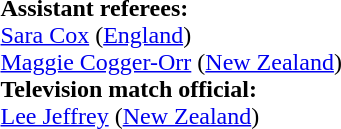<table style="width:100%">
<tr>
<td><br><strong>Assistant referees:</strong>
<br><a href='#'>Sara Cox</a> (<a href='#'>England</a>)
<br><a href='#'>Maggie Cogger-Orr</a> (<a href='#'>New Zealand</a>)
<br><strong>Television match official:</strong>
<br><a href='#'>Lee Jeffrey</a> (<a href='#'>New Zealand</a>)</td>
</tr>
</table>
